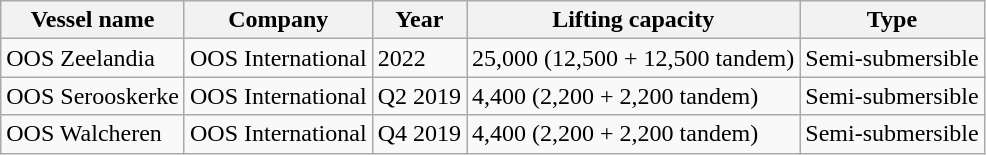<table class="wikitable">
<tr>
<th>Vessel name</th>
<th>Company</th>
<th>Year</th>
<th>Lifting capacity</th>
<th>Type</th>
</tr>
<tr>
<td>OOS Zeelandia</td>
<td>OOS International</td>
<td>2022</td>
<td>25,000 (12,500 + 12,500 tandem)</td>
<td>Semi-submersible</td>
</tr>
<tr>
<td>OOS Serooskerke</td>
<td>OOS International</td>
<td>Q2 2019</td>
<td>4,400 (2,200 + 2,200 tandem)</td>
<td>Semi-submersible</td>
</tr>
<tr>
<td>OOS Walcheren</td>
<td>OOS International</td>
<td>Q4 2019</td>
<td>4,400 (2,200 + 2,200 tandem)</td>
<td>Semi-submersible</td>
</tr>
</table>
